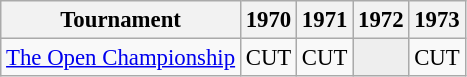<table class="wikitable" style="font-size:95%;text-align:center;">
<tr>
<th>Tournament</th>
<th>1970</th>
<th>1971</th>
<th>1972</th>
<th>1973</th>
</tr>
<tr>
<td align=left><a href='#'>The Open Championship</a></td>
<td>CUT</td>
<td>CUT</td>
<td style="background:#eeeeee;"></td>
<td>CUT</td>
</tr>
</table>
